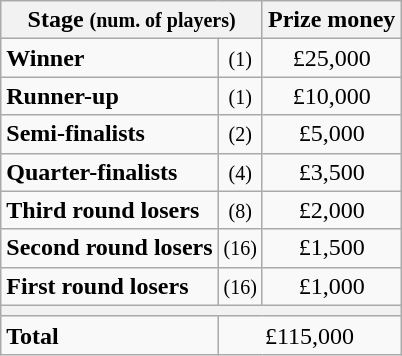<table class="wikitable">
<tr>
<th colspan=2>Stage <small>(num. of players)</small></th>
<th>Prize money</th>
</tr>
<tr>
<td><strong>Winner</strong></td>
<td align=center><small>(1)</small></td>
<td align=center>£25,000</td>
</tr>
<tr>
<td><strong>Runner-up</strong></td>
<td align=center><small>(1)</small></td>
<td align=center>£10,000</td>
</tr>
<tr>
<td><strong>Semi-finalists</strong></td>
<td align=center><small>(2)</small></td>
<td align=center>£5,000</td>
</tr>
<tr>
<td><strong>Quarter-finalists</strong></td>
<td align=center><small>(4)</small></td>
<td align=center>£3,500</td>
</tr>
<tr>
<td><strong>Third round losers</strong></td>
<td align=center><small>(8)</small></td>
<td align=center>£2,000</td>
</tr>
<tr>
<td><strong>Second round losers</strong></td>
<td align=center><small>(16)</small></td>
<td align=center>£1,500</td>
</tr>
<tr>
<td><strong>First round losers</strong></td>
<td align=center><small>(16)</small></td>
<td align=center>£1,000</td>
</tr>
<tr>
<th colspan=3></th>
</tr>
<tr>
<td><strong>Total</strong></td>
<td align=center colspan=2>£115,000</td>
</tr>
</table>
